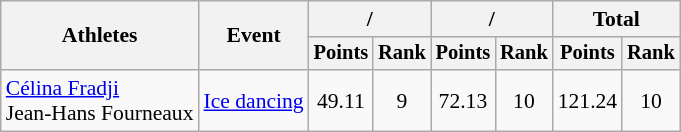<table class="wikitable" style="font-size:90%">
<tr>
<th rowspan="2">Athletes</th>
<th rowspan="2">Event</th>
<th colspan="2">/</th>
<th colspan="2">/</th>
<th colspan="2">Total</th>
</tr>
<tr style="font-size:95%">
<th>Points</th>
<th>Rank</th>
<th>Points</th>
<th>Rank</th>
<th>Points</th>
<th>Rank</th>
</tr>
<tr align=center>
<td align=left><a href='#'>Célina Fradji</a><br>Jean-Hans Fourneaux</td>
<td align=left><a href='#'>Ice dancing</a></td>
<td>49.11</td>
<td>9</td>
<td>72.13</td>
<td>10</td>
<td>121.24</td>
<td>10</td>
</tr>
</table>
